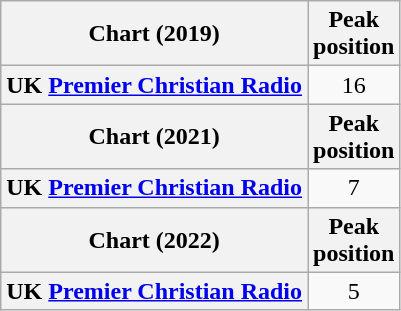<table class="wikitable sortable plainrowheaders" style="text-align:center;">
<tr>
<th scope="col">Chart (2019)</th>
<th scope="col">Peak<br>position</th>
</tr>
<tr>
<th scope="row">UK <a href='#'>Premier Christian Radio</a></th>
<td>16</td>
</tr>
<tr>
<th scope="col">Chart (2021)</th>
<th scope="col">Peak<br>position</th>
</tr>
<tr>
<th scope="row">UK <a href='#'>Premier Christian Radio</a></th>
<td>7</td>
</tr>
<tr>
<th scope="col">Chart (2022)</th>
<th scope="col">Peak<br>position</th>
</tr>
<tr>
<th scope="row">UK <a href='#'>Premier Christian Radio</a></th>
<td>5</td>
</tr>
</table>
